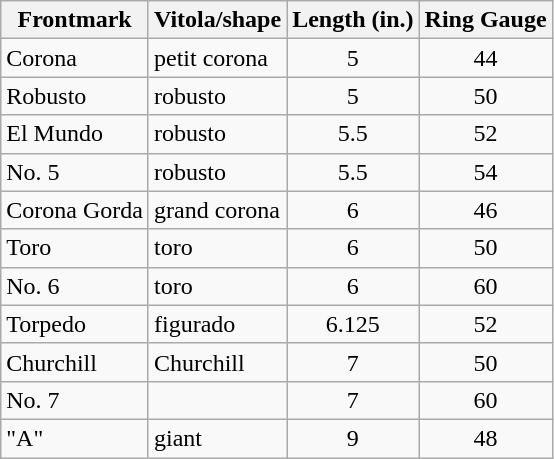<table class="wikitable">
<tr>
<th>Frontmark</th>
<th>Vitola/shape</th>
<th>Length (in.)</th>
<th>Ring Gauge</th>
</tr>
<tr>
<td>Corona</td>
<td>petit corona</td>
<td align="center">5</td>
<td align="center">44</td>
</tr>
<tr>
<td>Robusto</td>
<td>robusto</td>
<td align="center">5</td>
<td align="center">50</td>
</tr>
<tr>
<td>El Mundo</td>
<td>robusto</td>
<td align="center">5.5</td>
<td align="center">52</td>
</tr>
<tr>
<td>No. 5</td>
<td>robusto</td>
<td align="center">5.5</td>
<td align="center">54</td>
</tr>
<tr>
<td>Corona Gorda</td>
<td>grand corona</td>
<td align="center">6</td>
<td align="center">46</td>
</tr>
<tr>
<td>Toro</td>
<td>toro</td>
<td align="center">6</td>
<td align="center">50</td>
</tr>
<tr>
<td>No. 6</td>
<td>toro</td>
<td align="center">6</td>
<td align="center">60</td>
</tr>
<tr>
<td>Torpedo</td>
<td>figurado</td>
<td align="center">6.125</td>
<td align="center">52</td>
</tr>
<tr>
<td>Churchill</td>
<td>Churchill</td>
<td align="center">7</td>
<td align="center">50</td>
</tr>
<tr>
<td>No. 7</td>
<td></td>
<td align="center">7</td>
<td align="center">60</td>
</tr>
<tr>
<td>"A"</td>
<td>giant</td>
<td align="center">9</td>
<td align="center">48</td>
</tr>
</table>
